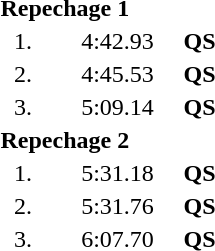<table style="text-align:center">
<tr>
<td colspan=4 align=left><strong>Repechage 1</strong></td>
</tr>
<tr>
<td width=30>1.</td>
<td align=left></td>
<td width=80>4:42.93</td>
<td><strong>QS</strong></td>
</tr>
<tr>
<td>2.</td>
<td align=left></td>
<td>4:45.53</td>
<td><strong>QS</strong></td>
</tr>
<tr>
<td>3.</td>
<td align=left></td>
<td>5:09.14</td>
<td><strong>QS</strong></td>
</tr>
<tr>
<td colspan=4 align=left><strong>Repechage 2</strong></td>
</tr>
<tr>
<td>1.</td>
<td align=left></td>
<td>5:31.18</td>
<td><strong>QS</strong></td>
</tr>
<tr>
<td>2.</td>
<td align=left></td>
<td>5:31.76</td>
<td><strong>QS</strong></td>
</tr>
<tr>
<td>3.</td>
<td align=left></td>
<td>6:07.70</td>
<td><strong>QS</strong></td>
</tr>
</table>
